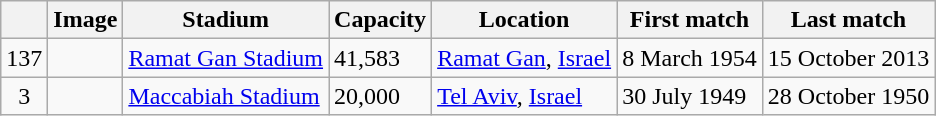<table class="wikitable">
<tr>
<th></th>
<th>Image</th>
<th>Stadium</th>
<th>Capacity</th>
<th>Location</th>
<th>First match</th>
<th>Last match</th>
</tr>
<tr>
<td align=center>137</td>
<td align=center></td>
<td><a href='#'>Ramat Gan Stadium</a></td>
<td>41,583</td>
<td><a href='#'>Ramat Gan</a>, <a href='#'>Israel</a></td>
<td>8 March 1954</td>
<td>15 October 2013</td>
</tr>
<tr>
<td align=center>3</td>
<td align=center></td>
<td><a href='#'>Maccabiah Stadium</a></td>
<td>20,000</td>
<td><a href='#'>Tel Aviv</a>, <a href='#'>Israel</a></td>
<td>30 July 1949</td>
<td>28 October 1950</td>
</tr>
</table>
